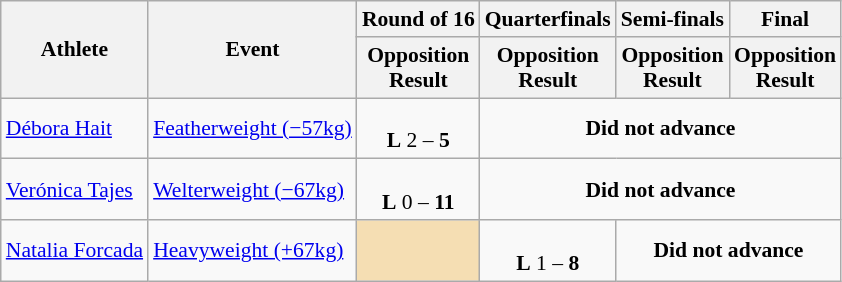<table class="wikitable" border="1" style="font-size:90%">
<tr>
<th rowspan=2>Athlete</th>
<th rowspan=2>Event</th>
<th>Round of 16</th>
<th>Quarterfinals</th>
<th>Semi-finals</th>
<th>Final</th>
</tr>
<tr>
<th>Opposition<br>Result</th>
<th>Opposition<br>Result</th>
<th>Opposition<br>Result</th>
<th>Opposition<br>Result</th>
</tr>
<tr>
<td><a href='#'>Débora Hait</a></td>
<td><a href='#'>Featherweight (−57kg)</a></td>
<td align=center><br><strong>L</strong> 2 – <strong>5</strong></td>
<td align="center" colspan="7"><strong>Did not advance</strong></td>
</tr>
<tr>
<td><a href='#'>Verónica Tajes</a></td>
<td><a href='#'>Welterweight (−67kg)</a></td>
<td align=center><br><strong>L</strong> 0 – <strong>11</strong></td>
<td align="center" colspan="7"><strong>Did not advance</strong></td>
</tr>
<tr>
<td><a href='#'>Natalia Forcada</a></td>
<td><a href='#'>Heavyweight (+67kg)</a></td>
<td align=center bgcolor=wheat></td>
<td align=center><br><strong>L</strong> 1 – <strong>8</strong></td>
<td align="center" colspan="7"><strong>Did not advance</strong></td>
</tr>
</table>
